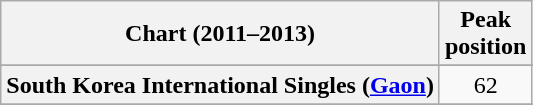<table class="wikitable plainrowheaders sortable" style="text-align:center;">
<tr>
<th scope="col">Chart (2011–2013)</th>
<th scope="col">Peak<br>position</th>
</tr>
<tr>
</tr>
<tr>
</tr>
<tr>
</tr>
<tr>
</tr>
<tr>
</tr>
<tr>
</tr>
<tr>
</tr>
<tr>
</tr>
<tr>
</tr>
<tr>
</tr>
<tr>
<th scope="row">South Korea International Singles (<a href='#'>Gaon</a>)</th>
<td style="text-align:center;">62</td>
</tr>
<tr>
</tr>
<tr>
</tr>
<tr>
</tr>
<tr>
</tr>
</table>
